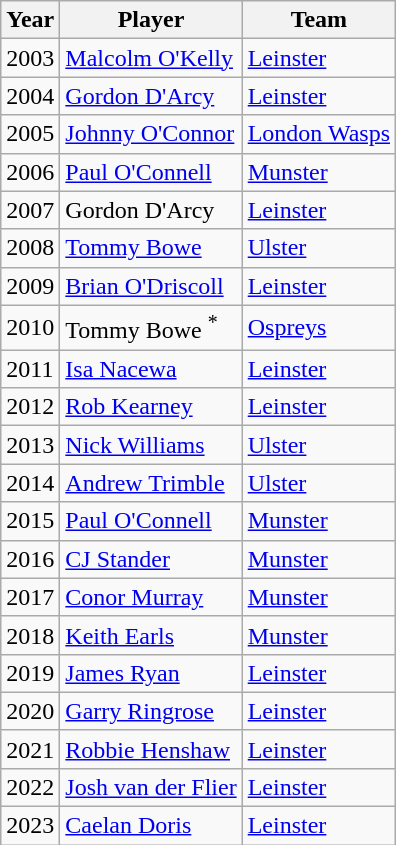<table class="wikitable">
<tr>
<th>Year</th>
<th>Player</th>
<th>Team</th>
</tr>
<tr>
<td>2003</td>
<td><a href='#'>Malcolm O'Kelly</a></td>
<td><a href='#'>Leinster</a></td>
</tr>
<tr>
<td>2004</td>
<td><a href='#'>Gordon D'Arcy</a></td>
<td><a href='#'>Leinster</a></td>
</tr>
<tr>
<td>2005</td>
<td><a href='#'>Johnny O'Connor</a></td>
<td><a href='#'>London Wasps</a></td>
</tr>
<tr>
<td>2006</td>
<td><a href='#'>Paul O'Connell</a></td>
<td><a href='#'>Munster</a></td>
</tr>
<tr>
<td>2007</td>
<td>Gordon D'Arcy</td>
<td><a href='#'>Leinster</a></td>
</tr>
<tr>
<td>2008</td>
<td><a href='#'>Tommy Bowe</a></td>
<td><a href='#'>Ulster</a></td>
</tr>
<tr>
<td>2009</td>
<td><a href='#'>Brian O'Driscoll</a></td>
<td><a href='#'>Leinster</a></td>
</tr>
<tr>
<td>2010</td>
<td>Tommy Bowe <sup>*</sup></td>
<td><a href='#'>Ospreys</a></td>
</tr>
<tr>
<td>2011</td>
<td><a href='#'>Isa Nacewa</a></td>
<td><a href='#'>Leinster</a></td>
</tr>
<tr>
<td>2012</td>
<td><a href='#'>Rob Kearney</a></td>
<td><a href='#'>Leinster</a></td>
</tr>
<tr>
<td>2013</td>
<td><a href='#'>Nick Williams</a></td>
<td><a href='#'>Ulster</a></td>
</tr>
<tr>
<td>2014</td>
<td><a href='#'>Andrew Trimble</a></td>
<td><a href='#'>Ulster</a></td>
</tr>
<tr>
<td>2015</td>
<td><a href='#'>Paul O'Connell</a></td>
<td><a href='#'>Munster</a></td>
</tr>
<tr>
<td>2016</td>
<td><a href='#'>CJ Stander</a></td>
<td><a href='#'>Munster</a></td>
</tr>
<tr>
<td>2017</td>
<td><a href='#'>Conor Murray</a></td>
<td><a href='#'>Munster</a></td>
</tr>
<tr>
<td>2018</td>
<td><a href='#'>Keith Earls</a></td>
<td><a href='#'>Munster</a></td>
</tr>
<tr>
<td>2019</td>
<td><a href='#'>James Ryan</a></td>
<td><a href='#'>Leinster</a></td>
</tr>
<tr>
<td>2020</td>
<td><a href='#'>Garry Ringrose</a></td>
<td><a href='#'>Leinster</a></td>
</tr>
<tr>
<td>2021</td>
<td><a href='#'>Robbie Henshaw</a></td>
<td><a href='#'>Leinster</a></td>
</tr>
<tr>
<td>2022</td>
<td><a href='#'>Josh van der Flier</a></td>
<td><a href='#'>Leinster</a></td>
</tr>
<tr>
<td>2023</td>
<td><a href='#'>Caelan Doris</a></td>
<td><a href='#'>Leinster</a></td>
</tr>
</table>
